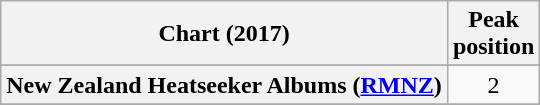<table class="wikitable sortable plainrowheaders" style="text-align:center">
<tr>
<th scope="col">Chart (2017)</th>
<th scope="col">Peak<br> position</th>
</tr>
<tr>
</tr>
<tr>
</tr>
<tr>
</tr>
<tr>
</tr>
<tr>
<th scope="row">New Zealand Heatseeker Albums (<a href='#'>RMNZ</a>)</th>
<td>2</td>
</tr>
<tr>
</tr>
<tr>
</tr>
<tr>
</tr>
<tr>
</tr>
</table>
